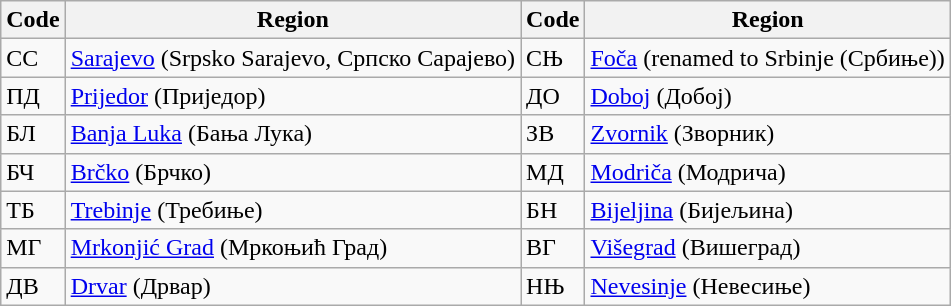<table class="wikitable">
<tr>
<th>Code</th>
<th>Region</th>
<th>Code</th>
<th>Region</th>
</tr>
<tr>
<td>СС</td>
<td><a href='#'>Sarajevo</a> (Srpsko Sarajevo, Српско Сарајево)</td>
<td>СЊ</td>
<td><a href='#'>Foča</a> (renamed to Srbinje (Србиње))</td>
</tr>
<tr>
<td>ПД</td>
<td><a href='#'>Prijedor</a> (Приједор)</td>
<td>ДО</td>
<td><a href='#'>Doboj</a> (Добој)</td>
</tr>
<tr>
<td>БЛ</td>
<td><a href='#'>Banja Luka</a> (Бања Лука)</td>
<td>ЗВ</td>
<td><a href='#'>Zvornik</a> (Зворник)</td>
</tr>
<tr>
<td>БЧ</td>
<td><a href='#'>Brčko</a> (Брчко)</td>
<td>МД</td>
<td><a href='#'>Modriča</a> (Модрича)</td>
</tr>
<tr>
<td>ТБ</td>
<td><a href='#'>Trebinje</a> (Требиње)</td>
<td>БН</td>
<td><a href='#'>Bijeljina</a> (Бијељина)</td>
</tr>
<tr>
<td>МГ</td>
<td><a href='#'>Mrkonjić Grad</a> (Мркоњић Град)</td>
<td>ВГ</td>
<td><a href='#'>Višegrad</a> (Вишеград)</td>
</tr>
<tr>
<td>ДВ</td>
<td><a href='#'>Drvar</a> (Дрвар)</td>
<td>НЊ</td>
<td><a href='#'>Nevesinje</a> (Невесиње)</td>
</tr>
</table>
